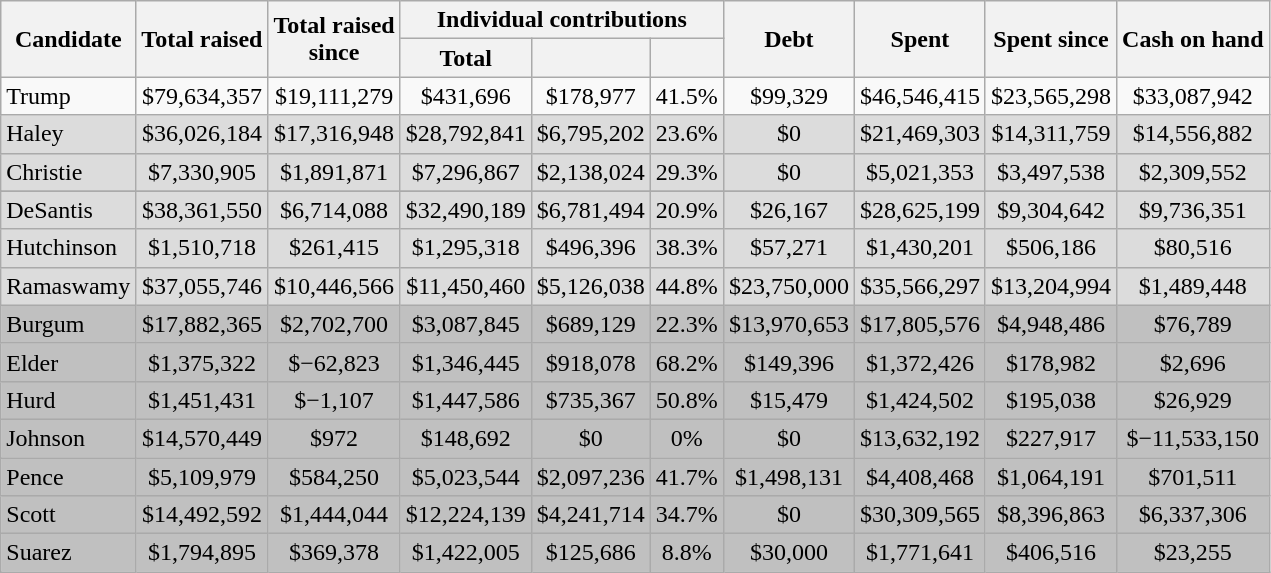<table class="wikitable sortable" style="text-align:center;">
<tr>
<th scope="col" rowspan=2>Candidate</th>
<th scope="col" data-sort-type=currency rowspan=2>Total raised</th>
<th scope="col" data-sort-type=currency rowspan=2>Total raised<br>since </th>
<th scope="col" colspan=3>Individual contributions</th>
<th scope="col" data-sort-type=currency rowspan=2>Debt</th>
<th scope="col" data-sort-type=currency rowspan=2>Spent</th>
<th scope="col" data-sort-type=currency rowspan=2>Spent since<br></th>
<th scope="col" data-sort-type=currency rowspan=2>Cash on hand</th>
</tr>
<tr>
<th scope="col" data-sort-type=currency>Total</th>
<th scope="col" data-sort-type=currency></th>
<th scope="col" data-sort-type=number></th>
</tr>
<tr>
<td scope="row" style="text-align: left;">Trump</td>
<td>$79,634,357</td>
<td>$19,111,279</td>
<td>$431,696</td>
<td>$178,977</td>
<td>41.5%</td>
<td>$99,329</td>
<td>$46,546,415</td>
<td>$23,565,298</td>
<td>$33,087,942</td>
</tr>
<tr style=background:gainsboro>
<td scope="row" style="text-align: left;">Haley</td>
<td>$36,026,184</td>
<td>$17,316,948</td>
<td>$28,792,841</td>
<td>$6,795,202</td>
<td>23.6%</td>
<td>$0</td>
<td>$21,469,303</td>
<td>$14,311,759</td>
<td>$14,556,882</td>
</tr>
<tr style="background:gainsboro">
<td scope="row" style="text-align: left;">Christie</td>
<td>$7,330,905</td>
<td>$1,891,871</td>
<td>$7,296,867</td>
<td>$2,138,024</td>
<td>29.3%</td>
<td>$0</td>
<td>$5,021,353</td>
<td>$3,497,538</td>
<td>$2,309,552</td>
</tr>
<tr>
</tr>
<tr style="background:gainsboro">
<td scope="row" style="text-align: left;">DeSantis</td>
<td>$38,361,550</td>
<td>$6,714,088</td>
<td>$32,490,189</td>
<td>$6,781,494</td>
<td>20.9%</td>
<td>$26,167</td>
<td>$28,625,199</td>
<td>$9,304,642</td>
<td>$9,736,351</td>
</tr>
<tr style=background:gainsboro>
<td scope="row" style="text-align: left;">Hutchinson</td>
<td>$1,510,718</td>
<td>$261,415</td>
<td>$1,295,318</td>
<td>$496,396</td>
<td>38.3%</td>
<td>$57,271</td>
<td>$1,430,201</td>
<td>$506,186</td>
<td>$80,516</td>
</tr>
<tr style=background:gainsboro>
<td scope="row" style="text-align: left;">Ramaswamy</td>
<td>$37,055,746</td>
<td>$10,446,566</td>
<td>$11,450,460</td>
<td>$5,126,038</td>
<td>44.8%</td>
<td>$23,750,000</td>
<td>$35,566,297</td>
<td>$13,204,994</td>
<td>$1,489,448</td>
</tr>
<tr style="background:silver">
<td scope="row" style="text-align: left;">Burgum</td>
<td>$17,882,365</td>
<td>$2,702,700</td>
<td>$3,087,845</td>
<td>$689,129</td>
<td>22.3%</td>
<td>$13,970,653</td>
<td>$17,805,576</td>
<td>$4,948,486</td>
<td>$76,789</td>
</tr>
<tr style=background:silver>
<td scope="row" style="text-align: left;">Elder</td>
<td>$1,375,322</td>
<td><span>$−62,823</span></td>
<td>$1,346,445</td>
<td>$918,078</td>
<td>68.2%</td>
<td>$149,396</td>
<td>$1,372,426</td>
<td>$178,982</td>
<td>$2,696</td>
</tr>
<tr style=background:silver>
<td scope="row" style="text-align: left;">Hurd</td>
<td>$1,451,431</td>
<td><span>$−1,107</span></td>
<td>$1,447,586</td>
<td>$735,367</td>
<td>50.8%</td>
<td>$15,479</td>
<td>$1,424,502</td>
<td>$195,038</td>
<td>$26,929</td>
</tr>
<tr style=background:silver>
<td scope="row" style="text-align: left;">Johnson</td>
<td>$14,570,449</td>
<td>$972</td>
<td>$148,692</td>
<td>$0</td>
<td>0%</td>
<td>$0</td>
<td>$13,632,192</td>
<td>$227,917</td>
<td><span>$−11,533,150</span></td>
</tr>
<tr style=background:silver>
<td scope="row" style="text-align: left;">Pence</td>
<td>$5,109,979</td>
<td>$584,250</td>
<td>$5,023,544</td>
<td>$2,097,236</td>
<td>41.7%</td>
<td>$1,498,131</td>
<td>$4,408,468</td>
<td>$1,064,191</td>
<td>$701,511</td>
</tr>
<tr style=background:silver>
<td scope="row" style="text-align: left;">Scott</td>
<td>$14,492,592</td>
<td>$1,444,044</td>
<td>$12,224,139</td>
<td>$4,241,714</td>
<td>34.7%</td>
<td>$0</td>
<td>$30,309,565</td>
<td>$8,396,863</td>
<td>$6,337,306</td>
</tr>
<tr style=background:silver>
<td scope="row" style="text-align: left;">Suarez</td>
<td>$1,794,895</td>
<td>$369,378</td>
<td>$1,422,005</td>
<td>$125,686</td>
<td>8.8%</td>
<td>$30,000</td>
<td>$1,771,641</td>
<td>$406,516</td>
<td>$23,255</td>
</tr>
</table>
